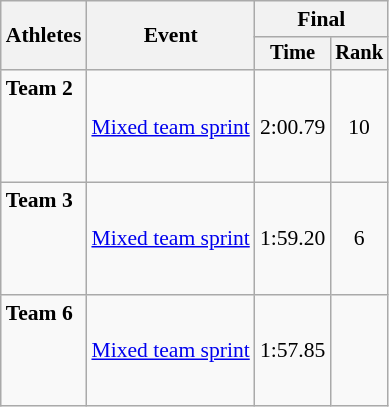<table class="wikitable" style="font-size:90%">
<tr>
<th rowspan="2">Athletes</th>
<th rowspan="2">Event</th>
<th colspan="2">Final</th>
</tr>
<tr style="font-size:95%">
<th>Time</th>
<th>Rank</th>
</tr>
<tr align=center>
<td align=left><strong>Team 2</strong><br><br><br><br></td>
<td align=left><a href='#'>Mixed team sprint</a></td>
<td>2:00.79</td>
<td>10</td>
</tr>
<tr align=center>
<td align=left><strong>Team 3</strong><br><br><br><br></td>
<td align=left><a href='#'>Mixed team sprint</a></td>
<td>1:59.20</td>
<td>6</td>
</tr>
<tr align=center>
<td align=left><strong>Team 6</strong><br><br><br><br></td>
<td align=left><a href='#'>Mixed team sprint</a></td>
<td>1:57.85</td>
<td></td>
</tr>
</table>
